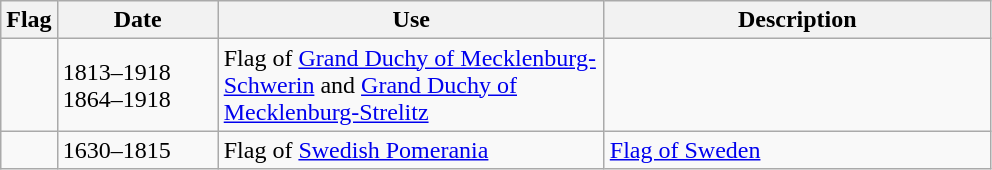<table class="wikitable">
<tr>
<th>Flag</th>
<th style="width:100px">Date</th>
<th style="width:250px">Use</th>
<th style="width:250px">Description</th>
</tr>
<tr>
<td></td>
<td>1813–1918<br>1864–1918</td>
<td>Flag of <a href='#'>Grand Duchy of Mecklenburg-Schwerin</a> and <a href='#'>Grand Duchy of Mecklenburg-Strelitz</a></td>
<td></td>
</tr>
<tr>
<td></td>
<td>1630–1815</td>
<td>Flag of <a href='#'>Swedish Pomerania</a></td>
<td><a href='#'>Flag of Sweden</a></td>
</tr>
</table>
